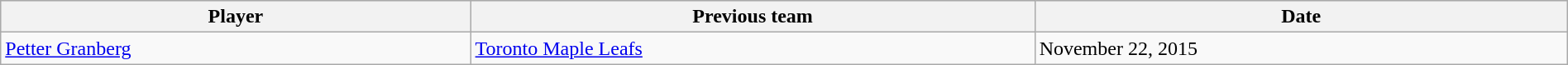<table class="wikitable" style="width:100%;">
<tr style="text-align:center; background:#ddd;">
<th style="width:30%;">Player</th>
<th style="width:36%;">Previous team</th>
<th style="width:34%;">Date</th>
</tr>
<tr>
<td><a href='#'>Petter Granberg</a></td>
<td><a href='#'>Toronto Maple Leafs</a></td>
<td>November 22, 2015</td>
</tr>
</table>
